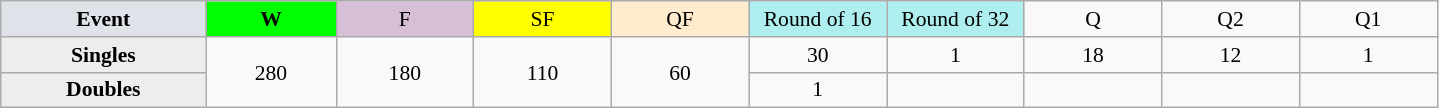<table class=wikitable style=font-size:90%;text-align:center>
<tr>
<td style="width:130px; background:#dfe2e9;"><strong>Event</strong></td>
<td style="width:80px; background:lime;"><strong>W</strong></td>
<td style="width:85px; background:thistle;">F</td>
<td style="width:85px; background:#ff0;">SF</td>
<td style="width:85px; background:#ffebcd;">QF</td>
<td style="width:85px; background:#afeeee;">Round of 16</td>
<td style="width:85px; background:#afeeee;">Round of 32</td>
<td width=85>Q</td>
<td width=85>Q2</td>
<td width=85>Q1</td>
</tr>
<tr>
<th style="background:#ededed;">Singles</th>
<td rowspan=2>280</td>
<td rowspan=2>180</td>
<td rowspan=2>110</td>
<td rowspan=2>60</td>
<td>30</td>
<td>1</td>
<td>18</td>
<td>12</td>
<td>1</td>
</tr>
<tr>
<th style="background:#ededed;">Doubles</th>
<td>1</td>
<td></td>
<td></td>
<td></td>
<td></td>
</tr>
</table>
